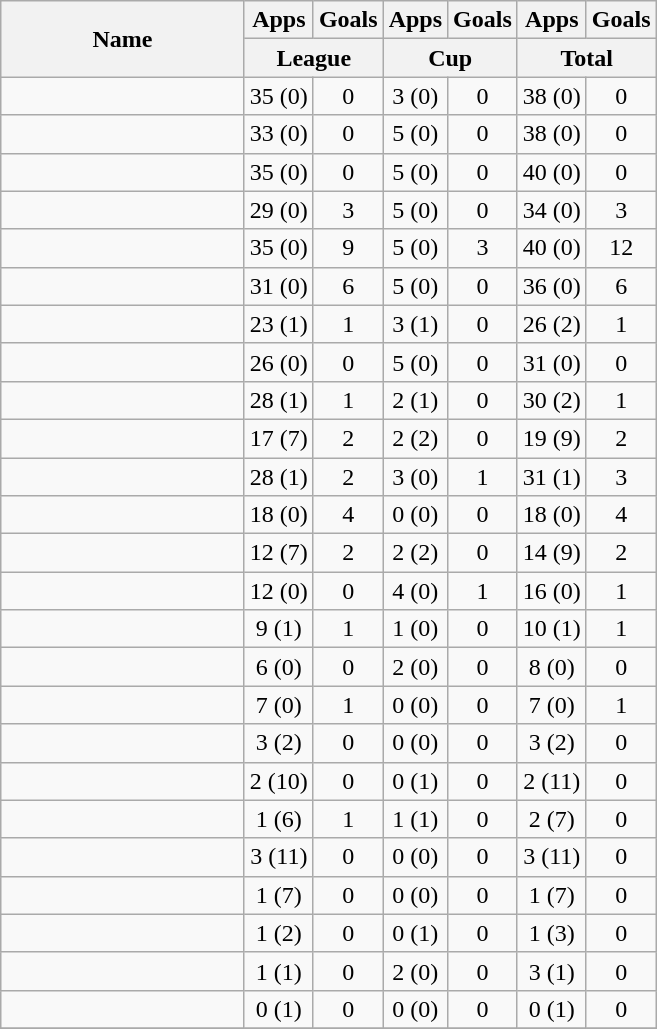<table class="wikitable sortable" style="text-align:center">
<tr>
<th rowspan="2" width="155">Name</th>
<th>Apps</th>
<th>Goals</th>
<th>Apps</th>
<th>Goals</th>
<th>Apps</th>
<th>Goals</th>
</tr>
<tr class="unsortable">
<th colspan="2" width="55">League</th>
<th colspan="2" width="55">Cup</th>
<th colspan="2" width="55">Total</th>
</tr>
<tr>
<td align="left"> </td>
<td>35 (0)</td>
<td>0</td>
<td>3 (0)</td>
<td>0</td>
<td>38 (0)</td>
<td>0</td>
</tr>
<tr>
<td align="left"> </td>
<td>33 (0)</td>
<td>0</td>
<td>5 (0)</td>
<td>0</td>
<td>38 (0)</td>
<td>0</td>
</tr>
<tr>
<td align="left"> </td>
<td>35 (0)</td>
<td>0</td>
<td>5 (0)</td>
<td>0</td>
<td>40 (0)</td>
<td>0</td>
</tr>
<tr>
<td align="left"> </td>
<td>29 (0)</td>
<td>3</td>
<td>5 (0)</td>
<td>0</td>
<td>34 (0)</td>
<td>3</td>
</tr>
<tr>
<td align="left"> </td>
<td>35 (0)</td>
<td>9</td>
<td>5 (0)</td>
<td>3</td>
<td>40 (0)</td>
<td>12</td>
</tr>
<tr>
<td align="left"> </td>
<td>31 (0)</td>
<td>6</td>
<td>5 (0)</td>
<td>0</td>
<td>36 (0)</td>
<td>6</td>
</tr>
<tr>
<td align="left"> </td>
<td>23 (1)</td>
<td>1</td>
<td>3 (1)</td>
<td>0</td>
<td>26 (2)</td>
<td>1</td>
</tr>
<tr>
<td align="left"> </td>
<td>26 (0)</td>
<td>0</td>
<td>5 (0)</td>
<td>0</td>
<td>31 (0)</td>
<td>0</td>
</tr>
<tr>
<td align="left"> </td>
<td>28 (1)</td>
<td>1</td>
<td>2 (1)</td>
<td>0</td>
<td>30 (2)</td>
<td>1</td>
</tr>
<tr>
<td align="left"> </td>
<td>17 (7)</td>
<td>2</td>
<td>2 (2)</td>
<td>0</td>
<td>19 (9)</td>
<td>2</td>
</tr>
<tr>
<td align="left"> </td>
<td>28 (1)</td>
<td>2</td>
<td>3 (0)</td>
<td>1</td>
<td>31 (1)</td>
<td>3</td>
</tr>
<tr>
<td align="left"> </td>
<td>18 (0)</td>
<td>4</td>
<td>0 (0)</td>
<td>0</td>
<td>18 (0)</td>
<td>4</td>
</tr>
<tr>
<td align="left"> </td>
<td>12 (7)</td>
<td>2</td>
<td>2 (2)</td>
<td>0</td>
<td>14 (9)</td>
<td>2</td>
</tr>
<tr>
<td align="left"> </td>
<td>12 (0)</td>
<td>0</td>
<td>4 (0)</td>
<td>1</td>
<td>16 (0)</td>
<td>1</td>
</tr>
<tr>
<td align="left"> </td>
<td>9 (1)</td>
<td>1</td>
<td>1 (0)</td>
<td>0</td>
<td>10 (1)</td>
<td>1</td>
</tr>
<tr>
<td align="left"> </td>
<td>6 (0)</td>
<td>0</td>
<td>2 (0)</td>
<td>0</td>
<td>8 (0)</td>
<td>0</td>
</tr>
<tr>
<td align="left"> </td>
<td>7 (0)</td>
<td>1</td>
<td>0 (0)</td>
<td>0</td>
<td>7 (0)</td>
<td>1</td>
</tr>
<tr>
<td align="left"> </td>
<td>3 (2)</td>
<td>0</td>
<td>0 (0)</td>
<td>0</td>
<td>3 (2)</td>
<td>0</td>
</tr>
<tr>
<td align="left"> </td>
<td>2 (10)</td>
<td>0</td>
<td>0 (1)</td>
<td>0</td>
<td>2 (11)</td>
<td>0</td>
</tr>
<tr>
<td align="left"> </td>
<td>1 (6)</td>
<td>1</td>
<td>1 (1)</td>
<td>0</td>
<td>2 (7)</td>
<td>0</td>
</tr>
<tr>
<td align="left"> </td>
<td>3 (11)</td>
<td>0</td>
<td>0 (0)</td>
<td>0</td>
<td>3 (11)</td>
<td>0</td>
</tr>
<tr>
<td align="left"> </td>
<td>1 (7)</td>
<td>0</td>
<td>0 (0)</td>
<td>0</td>
<td>1 (7)</td>
<td>0</td>
</tr>
<tr>
<td align="left"> </td>
<td>1 (2)</td>
<td>0</td>
<td>0 (1)</td>
<td>0</td>
<td>1 (3)</td>
<td>0</td>
</tr>
<tr>
<td align="left"> </td>
<td>1 (1)</td>
<td>0</td>
<td>2 (0)</td>
<td>0</td>
<td>3 (1)</td>
<td>0</td>
</tr>
<tr>
<td align="left"> </td>
<td>0 (1)</td>
<td>0</td>
<td>0 (0)</td>
<td>0</td>
<td>0 (1)</td>
<td>0</td>
</tr>
<tr>
</tr>
</table>
